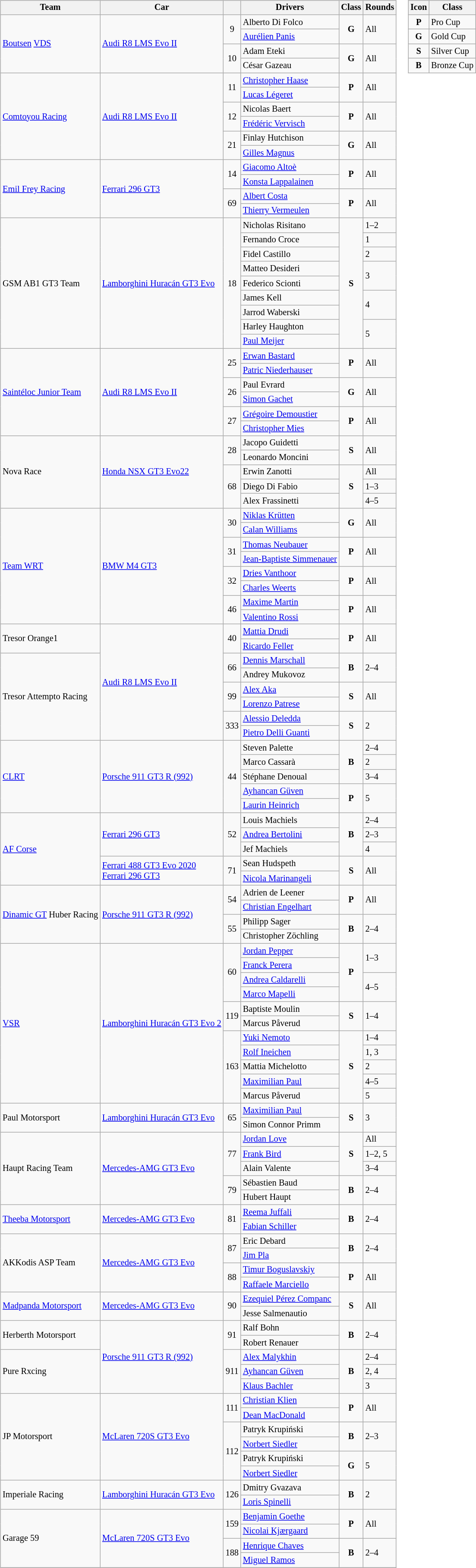<table>
<tr>
<td><br><table class="wikitable" style="font-size: 85%;">
<tr>
<th>Team</th>
<th>Car</th>
<th></th>
<th>Drivers</th>
<th>Class</th>
<th>Rounds</th>
</tr>
<tr>
<td rowspan="4"> <a href='#'>Boutsen</a> <a href='#'>VDS</a></td>
<td rowspan="4"><a href='#'>Audi R8 LMS Evo II</a></td>
<td rowspan="2" align="center">9</td>
<td> Alberto Di Folco</td>
<td rowspan="2" align="center"><strong><span>G</span></strong></td>
<td rowspan="2">All</td>
</tr>
<tr>
<td> <a href='#'>Aurélien Panis</a></td>
</tr>
<tr>
<td rowspan="2" align="center">10</td>
<td> Adam Eteki</td>
<td rowspan="2" align="center"><strong><span>G</span></strong></td>
<td rowspan="2">All</td>
</tr>
<tr>
<td> César Gazeau</td>
</tr>
<tr>
<td rowspan="6"> <a href='#'>Comtoyou Racing</a></td>
<td rowspan="6"><a href='#'>Audi R8 LMS Evo II</a></td>
<td rowspan="2" align="center">11</td>
<td> <a href='#'>Christopher Haase</a></td>
<td rowspan="2" align="center"><strong><span>P</span></strong></td>
<td rowspan="2">All</td>
</tr>
<tr>
<td> <a href='#'>Lucas Légeret</a></td>
</tr>
<tr>
<td rowspan="2" align="center">12</td>
<td> Nicolas Baert</td>
<td rowspan="2" align="center"><strong><span>P</span></strong></td>
<td rowspan="2">All</td>
</tr>
<tr>
<td> <a href='#'>Frédéric Vervisch</a></td>
</tr>
<tr>
<td rowspan="2" align="center">21</td>
<td> Finlay Hutchison</td>
<td rowspan="2" align="center"><strong><span>G</span></strong></td>
<td rowspan="2">All</td>
</tr>
<tr>
<td> <a href='#'>Gilles Magnus</a></td>
</tr>
<tr>
<td rowspan="4"> <a href='#'>Emil Frey Racing</a></td>
<td rowspan="4"><a href='#'>Ferrari 296 GT3</a></td>
<td rowspan="2" align="center">14</td>
<td> <a href='#'>Giacomo Altoè</a></td>
<td rowspan="2" align="center"><strong><span>P</span></strong></td>
<td rowspan="2">All</td>
</tr>
<tr>
<td> <a href='#'>Konsta Lappalainen</a></td>
</tr>
<tr>
<td rowspan="2" align="center">69</td>
<td> <a href='#'>Albert Costa</a></td>
<td rowspan="2" align="center"><strong><span>P</span></strong></td>
<td rowspan="2">All</td>
</tr>
<tr>
<td> <a href='#'>Thierry Vermeulen</a></td>
</tr>
<tr>
<td rowspan="9"> GSM AB1 GT3 Team</td>
<td rowspan="9"><a href='#'>Lamborghini Huracán GT3 Evo</a></td>
<td rowspan="9" align="center">18</td>
<td> Nicholas Risitano</td>
<td rowspan="9" align="center"><strong><span>S</span></strong></td>
<td>1–2</td>
</tr>
<tr>
<td> Fernando Croce</td>
<td>1</td>
</tr>
<tr>
<td> Fidel Castillo</td>
<td>2</td>
</tr>
<tr>
<td> Matteo Desideri</td>
<td rowspan="2">3</td>
</tr>
<tr>
<td> Federico Scionti</td>
</tr>
<tr>
<td> James Kell</td>
<td rowspan="2">4</td>
</tr>
<tr>
<td> Jarrod Waberski</td>
</tr>
<tr>
<td> Harley Haughton</td>
<td rowspan="2">5</td>
</tr>
<tr>
<td> <a href='#'>Paul Meijer</a></td>
</tr>
<tr>
<td rowspan="6"> <a href='#'>Saintéloc Junior Team</a></td>
<td rowspan="6"><a href='#'>Audi R8 LMS Evo II</a></td>
<td rowspan="2" align="center">25</td>
<td> <a href='#'>Erwan Bastard</a></td>
<td rowspan="2" align="center"><strong><span>P</span></strong></td>
<td rowspan="2">All</td>
</tr>
<tr>
<td> <a href='#'>Patric Niederhauser</a></td>
</tr>
<tr>
<td rowspan="2" align="center">26</td>
<td> Paul Evrard</td>
<td rowspan="2" align="center"><strong><span>G</span></strong></td>
<td rowspan="2">All</td>
</tr>
<tr>
<td> <a href='#'>Simon Gachet</a></td>
</tr>
<tr>
<td rowspan="2" align="center">27</td>
<td> <a href='#'>Grégoire Demoustier</a></td>
<td rowspan="2" align="center"><strong><span>P</span></strong></td>
<td rowspan="2">All</td>
</tr>
<tr>
<td> <a href='#'>Christopher Mies</a></td>
</tr>
<tr>
<td rowspan="5"> Nova Race</td>
<td rowspan="5"><a href='#'>Honda NSX GT3 Evo22</a></td>
<td rowspan="2" align="center">28</td>
<td> Jacopo Guidetti</td>
<td rowspan="2" align="center"><strong><span>S</span></strong></td>
<td rowspan="2">All</td>
</tr>
<tr>
<td> Leonardo Moncini</td>
</tr>
<tr>
<td rowspan="3" align="center">68</td>
<td> Erwin Zanotti</td>
<td rowspan="3" align="center"><strong><span>S</span></strong></td>
<td>All</td>
</tr>
<tr>
<td> Diego Di Fabio</td>
<td>1–3</td>
</tr>
<tr>
<td> Alex Frassinetti</td>
<td>4–5</td>
</tr>
<tr>
<td rowspan="8"> <a href='#'>Team WRT</a></td>
<td rowspan="8"><a href='#'>BMW M4 GT3</a></td>
<td rowspan="2" align="center">30</td>
<td> <a href='#'>Niklas Krütten</a></td>
<td rowspan="2" align="center"><strong><span>G</span></strong></td>
<td rowspan="2">All</td>
</tr>
<tr>
<td> <a href='#'>Calan Williams</a></td>
</tr>
<tr>
<td rowspan="2" align="center">31</td>
<td> <a href='#'>Thomas Neubauer</a></td>
<td rowspan="2" align="center"><strong><span>P</span></strong></td>
<td rowspan="2">All</td>
</tr>
<tr>
<td nowrap> <a href='#'>Jean-Baptiste Simmenauer</a></td>
</tr>
<tr>
<td rowspan="2" align="center">32</td>
<td> <a href='#'>Dries Vanthoor</a></td>
<td rowspan="2" align="center"><strong><span>P</span></strong></td>
<td rowspan="2">All</td>
</tr>
<tr>
<td> <a href='#'>Charles Weerts</a></td>
</tr>
<tr>
<td rowspan="2" align="center">46</td>
<td> <a href='#'>Maxime Martin</a></td>
<td rowspan="2" align="center"><strong><span>P</span></strong></td>
<td rowspan="2">All</td>
</tr>
<tr>
<td> <a href='#'>Valentino Rossi</a></td>
</tr>
<tr>
<td rowspan="2"> Tresor Orange1</td>
<td rowspan="8"><a href='#'>Audi R8 LMS Evo II</a></td>
<td rowspan="2" align="center">40</td>
<td> <a href='#'>Mattia Drudi</a></td>
<td rowspan="2" align="center"><strong><span>P</span></strong></td>
<td rowspan="2">All</td>
</tr>
<tr>
<td> <a href='#'>Ricardo Feller</a></td>
</tr>
<tr>
<td rowspan="6"> Tresor Attempto Racing</td>
<td rowspan="2" align="center">66</td>
<td> <a href='#'>Dennis Marschall</a></td>
<td rowspan="2" align="center"><strong><span>B</span></strong></td>
<td rowspan="2">2–4</td>
</tr>
<tr>
<td> Andrey Mukovoz</td>
</tr>
<tr>
<td rowspan="2" align="center">99</td>
<td> <a href='#'>Alex Aka</a></td>
<td rowspan="2" align="center"><strong><span>S</span></strong></td>
<td rowspan="2">All</td>
</tr>
<tr>
<td> <a href='#'>Lorenzo Patrese</a></td>
</tr>
<tr>
<td rowspan="2" align="center">333</td>
<td> <a href='#'>Alessio Deledda</a></td>
<td rowspan="2" align="center"><strong><span>S</span></strong></td>
<td rowspan="2">2</td>
</tr>
<tr>
<td> <a href='#'>Pietro Delli Guanti</a></td>
</tr>
<tr>
<td rowspan="5"> <a href='#'>CLRT</a></td>
<td rowspan="5"><a href='#'>Porsche 911 GT3 R (992)</a></td>
<td rowspan="5" align="center">44</td>
<td> Steven Palette</td>
<td rowspan="3" align="center"><strong><span>B</span></strong></td>
<td>2–4</td>
</tr>
<tr>
<td> Marco Cassarà</td>
<td>2</td>
</tr>
<tr>
<td> Stéphane Denoual</td>
<td>3–4</td>
</tr>
<tr>
<td> <a href='#'>Ayhancan Güven</a></td>
<td rowspan="2" align="center"><strong><span>P</span></strong></td>
<td rowspan="2">5</td>
</tr>
<tr>
<td> <a href='#'>Laurin Heinrich</a></td>
</tr>
<tr>
<td rowspan="5"> <a href='#'>AF Corse</a></td>
<td rowspan="3"><a href='#'>Ferrari 296 GT3</a></td>
<td rowspan="3" align="center">52</td>
<td> Louis Machiels</td>
<td rowspan="3" align="center"><strong><span>B</span></strong></td>
<td>2–4</td>
</tr>
<tr>
<td> <a href='#'>Andrea Bertolini</a></td>
<td>2–3</td>
</tr>
<tr>
<td> Jef Machiels</td>
<td>4</td>
</tr>
<tr>
<td rowspan="2"><a href='#'>Ferrari 488 GT3 Evo 2020</a> <small></small> <br> <a href='#'>Ferrari 296 GT3</a> <small></small></td>
<td rowspan="2" align="center">71</td>
<td> Sean Hudspeth</td>
<td rowspan="2" align="center"><strong><span>S</span></strong></td>
<td rowspan="2">All</td>
</tr>
<tr>
<td> <a href='#'>Nicola Marinangeli</a></td>
</tr>
<tr>
<td rowspan="4"> <a href='#'>Dinamic GT</a> Huber Racing</td>
<td rowspan="4"><a href='#'>Porsche 911 GT3 R (992)</a></td>
<td rowspan="2" align="center">54</td>
<td> Adrien de Leener</td>
<td rowspan="2" align="center"><strong><span>P</span></strong></td>
<td rowspan="2">All</td>
</tr>
<tr>
<td> <a href='#'>Christian Engelhart</a></td>
</tr>
<tr>
<td rowspan="2" align="center">55</td>
<td> Philipp Sager</td>
<td rowspan="2" align="center"><strong><span>B</span></strong></td>
<td rowspan="2">2–4</td>
</tr>
<tr>
<td> Christopher Zöchling</td>
</tr>
<tr>
<td rowspan="11"> <a href='#'>VSR</a></td>
<td rowspan="11"><a href='#'>Lamborghini Huracán GT3 Evo 2</a></td>
<td rowspan="4" align="center">60</td>
<td> <a href='#'>Jordan Pepper</a></td>
<td rowspan="4" align="center"><strong><span>P</span></strong></td>
<td rowspan="2">1–3</td>
</tr>
<tr>
<td> <a href='#'>Franck Perera</a></td>
</tr>
<tr>
<td> <a href='#'>Andrea Caldarelli</a></td>
<td rowspan="2">4–5</td>
</tr>
<tr>
<td> <a href='#'>Marco Mapelli</a></td>
</tr>
<tr>
<td rowspan="2" align="center">119</td>
<td> Baptiste Moulin</td>
<td rowspan="2" align="center"><strong><span>S</span></strong></td>
<td rowspan="2">1–4</td>
</tr>
<tr>
<td> Marcus Påverud</td>
</tr>
<tr>
<td rowspan="5" align="center">163</td>
<td> <a href='#'>Yuki Nemoto</a></td>
<td rowspan="5" align="center"><strong><span>S</span></strong></td>
<td>1–4</td>
</tr>
<tr>
<td> <a href='#'>Rolf Ineichen</a></td>
<td>1, 3</td>
</tr>
<tr>
<td> Mattia Michelotto</td>
<td>2</td>
</tr>
<tr>
<td> <a href='#'>Maximilian Paul</a></td>
<td>4–5</td>
</tr>
<tr>
<td> Marcus Påverud</td>
<td>5</td>
</tr>
<tr>
<td rowspan="2"> Paul Motorsport</td>
<td rowspan="2"><a href='#'>Lamborghini Huracán GT3 Evo</a></td>
<td rowspan="2" align="center">65</td>
<td> <a href='#'>Maximilian Paul</a></td>
<td rowspan="2" align="center"><strong><span>S</span></strong></td>
<td rowspan="2">3</td>
</tr>
<tr>
<td> Simon Connor Primm</td>
</tr>
<tr>
<td rowspan="5"> Haupt Racing Team</td>
<td rowspan="5"><a href='#'>Mercedes-AMG GT3 Evo</a></td>
<td rowspan="3" align="center">77</td>
<td> <a href='#'>Jordan Love</a></td>
<td rowspan="3" align="center"><strong><span>S</span></strong></td>
<td>All</td>
</tr>
<tr>
<td> <a href='#'>Frank Bird</a></td>
<td>1–2, 5</td>
</tr>
<tr>
<td> Alain Valente</td>
<td>3–4</td>
</tr>
<tr>
<td rowspan="2" align="center">79</td>
<td> Sébastien Baud</td>
<td rowspan="2" align="center"><strong><span>B</span></strong></td>
<td rowspan="2">2–4</td>
</tr>
<tr>
<td> Hubert Haupt</td>
</tr>
<tr>
<td rowspan="2"> <a href='#'>Theeba Motorsport</a></td>
<td rowspan="2"><a href='#'>Mercedes-AMG GT3 Evo</a></td>
<td rowspan="2" align="center">81</td>
<td> <a href='#'>Reema Juffali</a></td>
<td rowspan="2" align="center"><strong><span>B</span></strong></td>
<td rowspan="2">2–4</td>
</tr>
<tr>
<td> <a href='#'>Fabian Schiller</a></td>
</tr>
<tr>
<td rowspan="4"> AKKodis ASP Team</td>
<td rowspan="4"><a href='#'>Mercedes-AMG GT3 Evo</a></td>
<td rowspan="2" align="center">87</td>
<td> Eric Debard</td>
<td rowspan="2" align="center"><strong><span>B</span></strong></td>
<td rowspan="2">2–4</td>
</tr>
<tr>
<td> <a href='#'>Jim Pla</a></td>
</tr>
<tr>
<td rowspan="2" align="center">88</td>
<td> <a href='#'>Timur Boguslavskiy</a></td>
<td rowspan="2" align="center"><strong><span>P</span></strong></td>
<td rowspan="2">All</td>
</tr>
<tr>
<td> <a href='#'>Raffaele Marciello</a></td>
</tr>
<tr>
<td rowspan="2"> <a href='#'>Madpanda Motorsport</a></td>
<td rowspan="2"><a href='#'>Mercedes-AMG GT3 Evo</a></td>
<td rowspan="2" align="center">90</td>
<td> <a href='#'>Ezequiel Pérez Companc</a></td>
<td rowspan="2" align="center"><strong><span>S</span></strong></td>
<td rowspan="2">All</td>
</tr>
<tr>
<td> Jesse Salmenautio</td>
</tr>
<tr>
<td rowspan="2"> Herberth Motorsport</td>
<td rowspan="5"><a href='#'>Porsche 911 GT3 R (992)</a></td>
<td rowspan="2" align="center">91</td>
<td> Ralf Bohn</td>
<td rowspan="2" align="center"><strong><span>B</span></strong></td>
<td rowspan="2">2–4</td>
</tr>
<tr>
<td> Robert Renauer</td>
</tr>
<tr>
<td rowspan="3"> Pure Rxcing</td>
<td rowspan="3" align="center">911</td>
<td> <a href='#'>Alex Malykhin</a></td>
<td rowspan="3" align="center"><strong><span>B</span></strong></td>
<td>2–4</td>
</tr>
<tr>
<td> <a href='#'>Ayhancan Güven</a></td>
<td>2, 4</td>
</tr>
<tr>
<td> <a href='#'>Klaus Bachler</a></td>
<td>3</td>
</tr>
<tr>
<td rowspan="6"> JP Motorsport</td>
<td rowspan="6"><a href='#'>McLaren 720S GT3 Evo</a></td>
<td rowspan="2" align="center">111</td>
<td> <a href='#'>Christian Klien</a></td>
<td rowspan="2" align="center"><strong><span>P</span></strong></td>
<td rowspan="2">All</td>
</tr>
<tr>
<td> <a href='#'>Dean MacDonald</a></td>
</tr>
<tr>
<td rowspan="4" align="center">112</td>
<td> Patryk Krupiński</td>
<td rowspan="2" align="center"><strong><span>B</span></strong></td>
<td rowspan="2">2–3</td>
</tr>
<tr>
<td> <a href='#'>Norbert Siedler</a></td>
</tr>
<tr>
<td> Patryk Krupiński</td>
<td rowspan="2" align="center"><strong><span>G</span></strong></td>
<td rowspan="2">5</td>
</tr>
<tr>
<td> <a href='#'>Norbert Siedler</a></td>
</tr>
<tr>
<td rowspan="2"> Imperiale Racing</td>
<td rowspan="2"><a href='#'>Lamborghini Huracán GT3 Evo</a></td>
<td rowspan="2" align="center">126</td>
<td> Dmitry Gvazava</td>
<td rowspan="2" align="center"><strong><span>B</span></strong></td>
<td rowspan="2">2</td>
</tr>
<tr>
<td> <a href='#'>Loris Spinelli</a></td>
</tr>
<tr>
<td rowspan="4"> Garage 59</td>
<td rowspan="4"><a href='#'>McLaren 720S GT3 Evo</a></td>
<td rowspan="2" align="center">159</td>
<td> <a href='#'>Benjamin Goethe</a></td>
<td rowspan="2" align="center"><strong><span>P</span></strong></td>
<td rowspan="2">All</td>
</tr>
<tr>
<td> <a href='#'>Nicolai Kjærgaard</a></td>
</tr>
<tr>
<td rowspan="2" align="center">188</td>
<td> <a href='#'>Henrique Chaves</a></td>
<td rowspan="2" align="center"><strong><span>B</span></strong></td>
<td rowspan="2">2–4</td>
</tr>
<tr>
<td> <a href='#'>Miguel Ramos</a></td>
</tr>
<tr>
</tr>
</table>
</td>
<td valign="top"><br><table class="wikitable" style="font-size: 85%;">
<tr>
<th>Icon</th>
<th>Class</th>
</tr>
<tr>
<td align=center><strong><span>P</span></strong></td>
<td>Pro Cup</td>
</tr>
<tr>
<td align=center><strong><span>G</span></strong></td>
<td>Gold Cup</td>
</tr>
<tr>
<td align=center><strong><span>S</span></strong></td>
<td>Silver Cup</td>
</tr>
<tr>
<td align=center><strong><span>B</span></strong></td>
<td>Bronze Cup</td>
</tr>
</table>
</td>
</tr>
</table>
